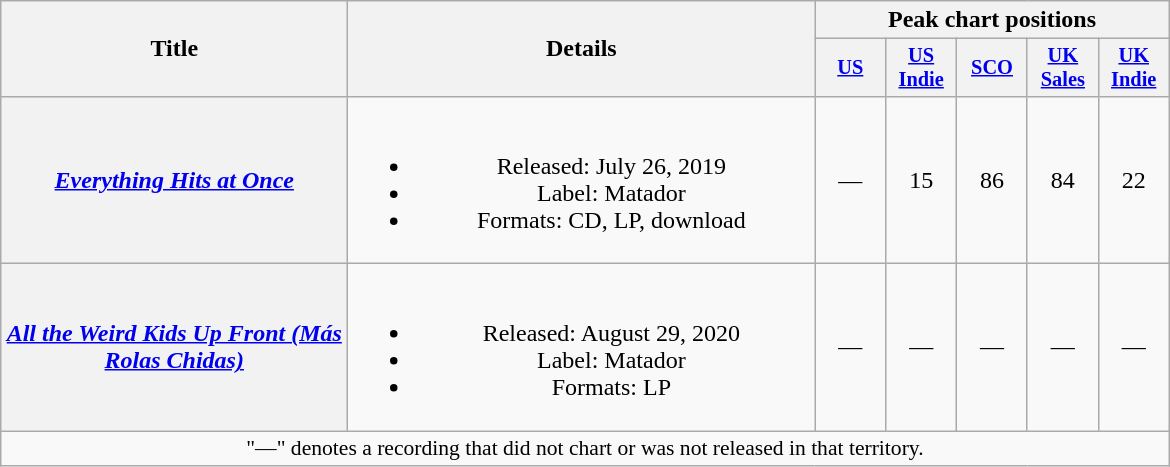<table class="wikitable plainrowheaders" style="text-align:center;">
<tr>
<th scope="col" rowspan="2" style="width:14em;">Title</th>
<th scope="col" rowspan="2" style="width:19em;">Details</th>
<th scope="col" colspan="5">Peak chart positions</th>
</tr>
<tr>
<th scope="col" style="width:3em;font-size:85%;"><a href='#'>US</a><br></th>
<th scope="col" style="width:3em;font-size:85%;"><a href='#'>US<br> Indie</a><br></th>
<th scope="col" style="width:3em;font-size:85%;"><a href='#'>SCO</a><br></th>
<th scope="col" style="width:3em;font-size:85%;"><a href='#'>UK<br>Sales</a><br></th>
<th scope="col" style="width:3em;font-size:85%;"><a href='#'>UK<br>Indie</a><br></th>
</tr>
<tr>
<th scope="row"><em><a href='#'>Everything Hits at Once</a></em></th>
<td><br><ul><li>Released: July 26, 2019</li><li>Label: Matador</li><li>Formats: CD, LP, download</li></ul></td>
<td>—</td>
<td>15</td>
<td>86</td>
<td>84</td>
<td>22</td>
</tr>
<tr>
<th scope="row"><em><a href='#'>All the Weird Kids Up Front (Más Rolas Chidas)</a></em></th>
<td><br><ul><li>Released: August 29, 2020</li><li>Label: Matador</li><li>Formats: LP</li></ul></td>
<td>—</td>
<td>—</td>
<td>—</td>
<td>—</td>
<td>—</td>
</tr>
<tr>
<td colspan="15" style="font-size:90%">"—" denotes a recording that did not chart or was not released in that territory.</td>
</tr>
</table>
